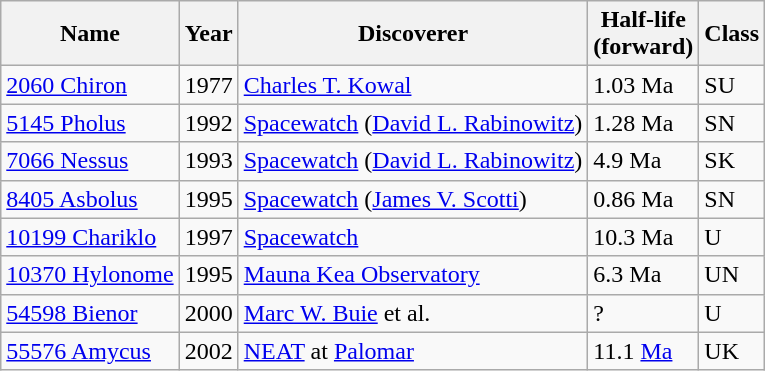<table class="wikitable">
<tr>
<th>Name</th>
<th>Year</th>
<th>Discoverer</th>
<th>Half-life<br>(forward)</th>
<th>Class</th>
</tr>
<tr>
<td><a href='#'>2060 Chiron</a></td>
<td>1977</td>
<td><a href='#'>Charles T. Kowal</a></td>
<td>1.03 Ma</td>
<td>SU</td>
</tr>
<tr>
<td><a href='#'>5145 Pholus</a></td>
<td>1992</td>
<td><a href='#'>Spacewatch</a> (<a href='#'>David L. Rabinowitz</a>)</td>
<td>1.28 Ma</td>
<td>SN</td>
</tr>
<tr>
<td><a href='#'>7066 Nessus</a></td>
<td>1993</td>
<td><a href='#'>Spacewatch</a> (<a href='#'>David L. Rabinowitz</a>)</td>
<td>4.9 Ma</td>
<td>SK</td>
</tr>
<tr>
<td><a href='#'>8405 Asbolus</a></td>
<td>1995</td>
<td><a href='#'>Spacewatch</a> (<a href='#'>James V. Scotti</a>)</td>
<td>0.86 Ma</td>
<td>SN</td>
</tr>
<tr>
<td><a href='#'>10199 Chariklo</a></td>
<td>1997</td>
<td><a href='#'>Spacewatch</a></td>
<td>10.3 Ma</td>
<td>U</td>
</tr>
<tr>
<td><a href='#'>10370 Hylonome</a></td>
<td>1995</td>
<td><a href='#'>Mauna Kea Observatory</a></td>
<td>6.3 Ma</td>
<td>UN</td>
</tr>
<tr>
<td><a href='#'>54598 Bienor</a></td>
<td>2000</td>
<td><a href='#'>Marc W. Buie</a> et al.</td>
<td>?</td>
<td>U</td>
</tr>
<tr>
<td><a href='#'>55576 Amycus</a></td>
<td>2002</td>
<td><a href='#'>NEAT</a> at <a href='#'>Palomar</a></td>
<td>11.1 <a href='#'>Ma</a></td>
<td>UK</td>
</tr>
</table>
